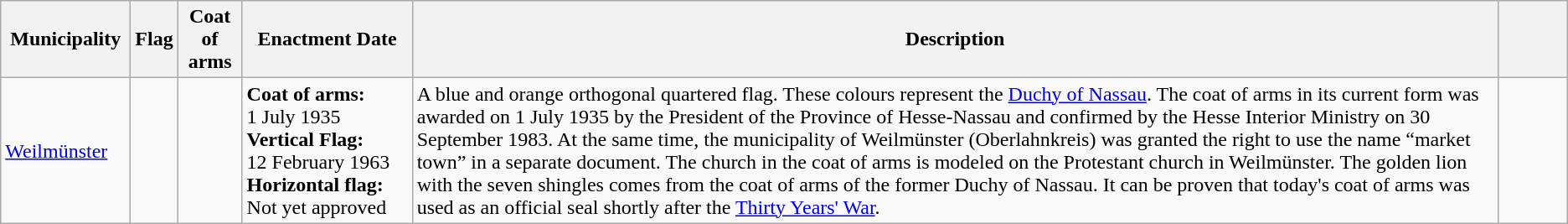<table class="wikitable">
<tr>
<th style="width:12ch;">Municipality</th>
<th>Flag</th>
<th>Coat of arms</th>
<th style="width:16ch;">Enactment Date</th>
<th>Description</th>
<th style="width:6ch;"></th>
</tr>
<tr>
<td><a href='#'>Weilmünster</a></td>
<td></td>
<td></td>
<td><strong>Coat of arms:</strong><br>1 July 1935<br><strong>Vertical Flag:</strong><br>12 February 1963<br><strong>Horizontal flag:</strong><br>Not yet approved</td>
<td>A blue and orange orthogonal quartered flag. These colours represent the <a href='#'>Duchy of Nassau</a>. The coat of arms in its current form was awarded on 1 July 1935 by the President of the Province of Hesse-Nassau and confirmed by the Hesse Interior Ministry on 30 September 1983. At the same time, the municipality of Weilmünster (Oberlahnkreis) was granted the right to use the name “market town” in a separate document. The church in the coat of arms is modeled on the Protestant church in Weilmünster. The golden lion with the seven shingles comes from the coat of arms of the former Duchy of Nassau. It can be proven that today's coat of arms was used as an official seal shortly after the <a href='#'>Thirty Years' War</a>.</td>
<td></td>
</tr>
</table>
